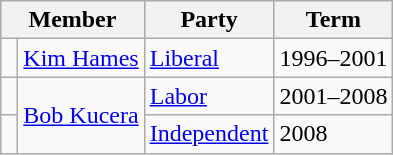<table class="wikitable">
<tr>
<th colspan="2">Member</th>
<th>Party</th>
<th>Term</th>
</tr>
<tr>
<td> </td>
<td><a href='#'>Kim Hames</a></td>
<td><a href='#'>Liberal</a></td>
<td>1996–2001</td>
</tr>
<tr>
<td> </td>
<td rowspan=2><a href='#'>Bob Kucera</a></td>
<td><a href='#'>Labor</a></td>
<td>2001–2008</td>
</tr>
<tr>
<td> </td>
<td><a href='#'>Independent</a></td>
<td>2008</td>
</tr>
</table>
